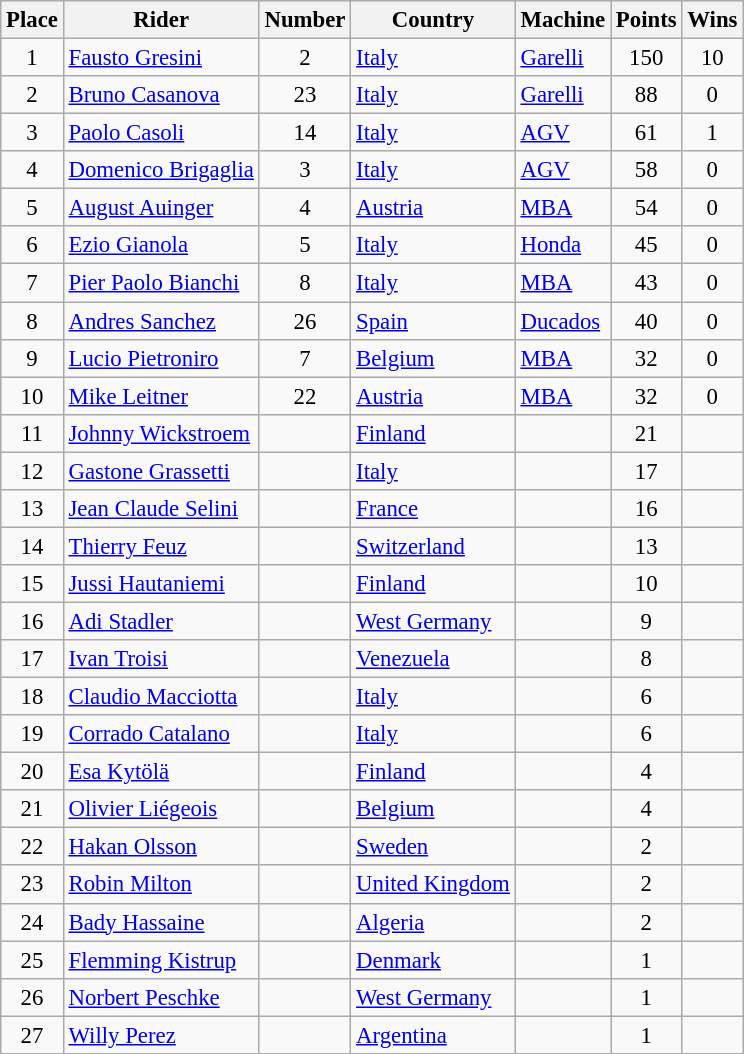<table class="wikitable" style="font-size: 95%;">
<tr>
<th>Place</th>
<th>Rider</th>
<th>Number</th>
<th>Country</th>
<th>Machine</th>
<th>Points</th>
<th>Wins</th>
</tr>
<tr>
<td style="text-align:center;">1</td>
<td> <a href='#'>Fausto Gresini</a></td>
<td style="text-align:center;">2</td>
<td><a href='#'>Italy</a></td>
<td><a href='#'>Garelli</a></td>
<td style="text-align:center;">150</td>
<td style="text-align:center;">10</td>
</tr>
<tr>
<td style="text-align:center;">2</td>
<td> <a href='#'>Bruno Casanova</a></td>
<td style="text-align:center;">23</td>
<td><a href='#'>Italy</a></td>
<td><a href='#'>Garelli</a></td>
<td style="text-align:center;">88</td>
<td style="text-align:center;">0</td>
</tr>
<tr>
<td style="text-align:center;">3</td>
<td> <a href='#'>Paolo Casoli</a></td>
<td style="text-align:center;">14</td>
<td><a href='#'>Italy</a></td>
<td><a href='#'>AGV</a></td>
<td style="text-align:center;">61</td>
<td style="text-align:center;">1</td>
</tr>
<tr>
<td style="text-align:center;">4</td>
<td> <a href='#'>Domenico Brigaglia</a></td>
<td style="text-align:center;">3</td>
<td><a href='#'>Italy</a></td>
<td><a href='#'>AGV</a></td>
<td style="text-align:center;">58</td>
<td style="text-align:center;">0</td>
</tr>
<tr>
<td style="text-align:center;">5</td>
<td> <a href='#'>August Auinger</a></td>
<td style="text-align:center;">4</td>
<td><a href='#'>Austria</a></td>
<td><a href='#'>MBA</a></td>
<td style="text-align:center;">54</td>
<td style="text-align:center;">0</td>
</tr>
<tr>
<td style="text-align:center;">6</td>
<td> <a href='#'>Ezio Gianola</a></td>
<td style="text-align:center;">5</td>
<td><a href='#'>Italy</a></td>
<td><a href='#'>Honda</a></td>
<td style="text-align:center;">45</td>
<td style="text-align:center;">0</td>
</tr>
<tr>
<td style="text-align:center;">7</td>
<td> <a href='#'>Pier Paolo Bianchi</a></td>
<td style="text-align:center;">8</td>
<td><a href='#'>Italy</a></td>
<td><a href='#'>MBA</a></td>
<td style="text-align:center;">43</td>
<td style="text-align:center;">0</td>
</tr>
<tr>
<td style="text-align:center;">8</td>
<td> <a href='#'>Andres Sanchez</a></td>
<td style="text-align:center;">26</td>
<td><a href='#'>Spain</a></td>
<td><a href='#'>Ducados</a></td>
<td style="text-align:center;">40</td>
<td style="text-align:center;">0</td>
</tr>
<tr>
<td style="text-align:center;">9</td>
<td> <a href='#'>Lucio Pietroniro</a></td>
<td style="text-align:center;">7</td>
<td><a href='#'>Belgium</a></td>
<td><a href='#'>MBA</a></td>
<td style="text-align:center;">32</td>
<td style="text-align:center;">0</td>
</tr>
<tr>
<td style="text-align:center;">10</td>
<td> <a href='#'>Mike Leitner</a></td>
<td style="text-align:center;">22</td>
<td><a href='#'>Austria</a></td>
<td><a href='#'>MBA</a></td>
<td style="text-align:center;">32</td>
<td style="text-align:center;">0</td>
</tr>
<tr>
<td style="text-align:center;">11</td>
<td> <a href='#'>Johnny Wickstroem</a></td>
<td style="text-align:center;"></td>
<td><a href='#'>Finland</a></td>
<td></td>
<td style="text-align:center;">21</td>
<td style="text-align:center;"></td>
</tr>
<tr>
<td style="text-align:center;">12</td>
<td> <a href='#'>Gastone Grassetti</a></td>
<td style="text-align:center;"></td>
<td><a href='#'>Italy</a></td>
<td></td>
<td style="text-align:center;">17</td>
<td style="text-align:center;"></td>
</tr>
<tr>
<td style="text-align:center;">13</td>
<td> <a href='#'>Jean Claude Selini</a></td>
<td style="text-align:center;"></td>
<td><a href='#'>France</a></td>
<td></td>
<td style="text-align:center;">16</td>
<td style="text-align:center;"></td>
</tr>
<tr>
<td style="text-align:center;">14</td>
<td> <a href='#'>Thierry Feuz</a></td>
<td style="text-align:center;"></td>
<td><a href='#'>Switzerland</a></td>
<td></td>
<td style="text-align:center;">13</td>
<td style="text-align:center;"></td>
</tr>
<tr>
<td style="text-align:center;">15</td>
<td> <a href='#'>Jussi Hautaniemi</a></td>
<td style="text-align:center;"></td>
<td><a href='#'>Finland</a></td>
<td></td>
<td style="text-align:center;">10</td>
<td style="text-align:center;"></td>
</tr>
<tr>
<td style="text-align:center;">16</td>
<td> <a href='#'>Adi Stadler</a></td>
<td style="text-align:center;"></td>
<td><a href='#'>West Germany</a></td>
<td></td>
<td style="text-align:center;">9</td>
<td style="text-align:center;"></td>
</tr>
<tr>
<td style="text-align:center;">17</td>
<td> <a href='#'>Ivan Troisi</a></td>
<td style="text-align:center;"></td>
<td><a href='#'>Venezuela</a></td>
<td></td>
<td style="text-align:center;">8</td>
<td style="text-align:center;"></td>
</tr>
<tr>
<td style="text-align:center;">18</td>
<td> <a href='#'>Claudio Macciotta</a></td>
<td style="text-align:center;"></td>
<td><a href='#'>Italy</a></td>
<td></td>
<td style="text-align:center;">6</td>
<td style="text-align:center;"></td>
</tr>
<tr>
<td style="text-align:center;">19</td>
<td> <a href='#'>Corrado Catalano</a></td>
<td style="text-align:center;"></td>
<td><a href='#'>Italy</a></td>
<td></td>
<td style="text-align:center;">6</td>
<td style="text-align:center;"></td>
</tr>
<tr>
<td style="text-align:center;">20</td>
<td> <a href='#'>Esa Kytölä</a></td>
<td style="text-align:center;"></td>
<td><a href='#'>Finland</a></td>
<td></td>
<td style="text-align:center;">4</td>
<td style="text-align:center;"></td>
</tr>
<tr>
<td style="text-align:center;">21</td>
<td> <a href='#'>Olivier Liégeois</a></td>
<td style="text-align:center;"></td>
<td><a href='#'>Belgium</a></td>
<td></td>
<td style="text-align:center;">4</td>
<td style="text-align:center;"></td>
</tr>
<tr>
<td style="text-align:center;">22</td>
<td> <a href='#'>Hakan Olsson</a></td>
<td style="text-align:center;"></td>
<td><a href='#'>Sweden</a></td>
<td></td>
<td style="text-align:center;">2</td>
<td style="text-align:center;"></td>
</tr>
<tr>
<td style="text-align:center;">23</td>
<td> <a href='#'>Robin Milton</a></td>
<td style="text-align:center;"></td>
<td><a href='#'>United Kingdom</a></td>
<td></td>
<td style="text-align:center;">2</td>
<td style="text-align:center;"></td>
</tr>
<tr>
<td style="text-align:center;">24</td>
<td> <a href='#'>Bady Hassaine</a></td>
<td style="text-align:center;"></td>
<td><a href='#'>Algeria</a></td>
<td></td>
<td style="text-align:center;">2</td>
<td style="text-align:center;"></td>
</tr>
<tr>
<td style="text-align:center;">25</td>
<td> <a href='#'>Flemming Kistrup</a></td>
<td style="text-align:center;"></td>
<td><a href='#'>Denmark</a></td>
<td></td>
<td style="text-align:center;">1</td>
<td style="text-align:center;"></td>
</tr>
<tr>
<td style="text-align:center;">26</td>
<td> <a href='#'>Norbert Peschke</a></td>
<td style="text-align:center;"></td>
<td><a href='#'>West Germany</a></td>
<td></td>
<td style="text-align:center;">1</td>
<td style="text-align:center;"></td>
</tr>
<tr>
<td style="text-align:center;">27</td>
<td> <a href='#'>Willy Perez</a></td>
<td style="text-align:center;"></td>
<td><a href='#'>Argentina</a></td>
<td></td>
<td style="text-align:center;">1</td>
<td style="text-align:center;"></td>
</tr>
</table>
